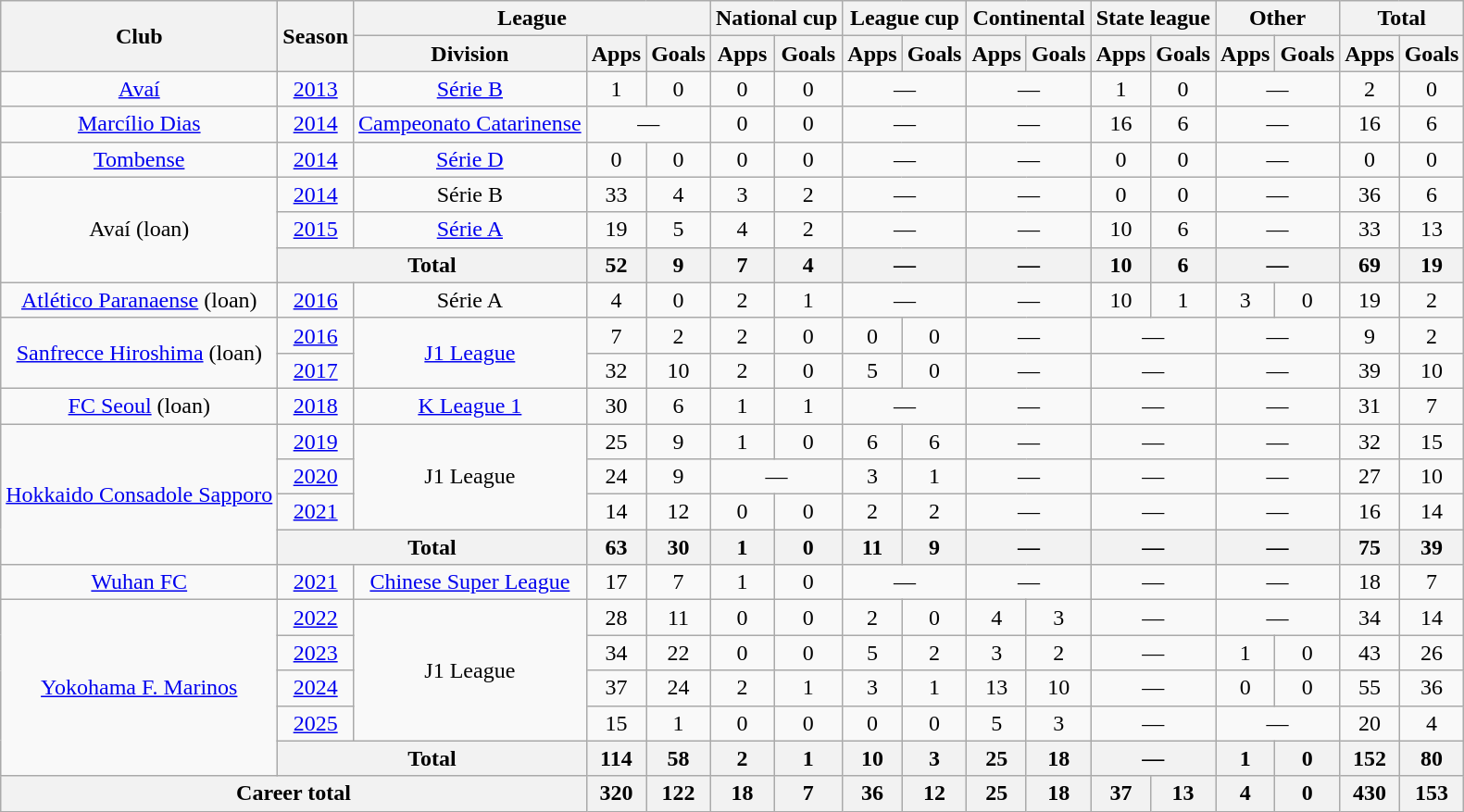<table class="wikitable" style="text-align:center">
<tr>
<th rowspan="2">Club</th>
<th rowspan="2">Season</th>
<th colspan="3">League</th>
<th colspan="2">National cup</th>
<th colspan="2">League cup</th>
<th colspan="2">Continental</th>
<th colspan="2">State league</th>
<th colspan="2">Other</th>
<th colspan="2">Total</th>
</tr>
<tr>
<th>Division</th>
<th>Apps</th>
<th>Goals</th>
<th>Apps</th>
<th>Goals</th>
<th>Apps</th>
<th>Goals</th>
<th>Apps</th>
<th>Goals</th>
<th>Apps</th>
<th>Goals</th>
<th>Apps</th>
<th>Goals</th>
<th>Apps</th>
<th>Goals</th>
</tr>
<tr>
<td><a href='#'>Avaí</a></td>
<td><a href='#'>2013</a></td>
<td><a href='#'>Série B</a></td>
<td>1</td>
<td>0</td>
<td>0</td>
<td>0</td>
<td colspan="2">—</td>
<td colspan="2">—</td>
<td>1</td>
<td>0</td>
<td colspan="2">—</td>
<td>2</td>
<td>0</td>
</tr>
<tr>
<td><a href='#'>Marcílio Dias</a></td>
<td><a href='#'>2014</a></td>
<td><a href='#'>Campeonato Catarinense</a></td>
<td colspan="2">—</td>
<td>0</td>
<td>0</td>
<td colspan="2">—</td>
<td colspan="2">—</td>
<td>16</td>
<td>6</td>
<td colspan="2">—</td>
<td>16</td>
<td>6</td>
</tr>
<tr>
<td><a href='#'>Tombense</a></td>
<td><a href='#'>2014</a></td>
<td><a href='#'>Série D</a></td>
<td>0</td>
<td>0</td>
<td>0</td>
<td>0</td>
<td colspan="2">—</td>
<td colspan="2">—</td>
<td>0</td>
<td>0</td>
<td colspan="2">—</td>
<td>0</td>
<td>0</td>
</tr>
<tr>
<td rowspan="3">Avaí (loan)</td>
<td><a href='#'>2014</a></td>
<td>Série B</td>
<td>33</td>
<td>4</td>
<td>3</td>
<td>2</td>
<td colspan="2">—</td>
<td colspan="2">—</td>
<td>0</td>
<td>0</td>
<td colspan="2">—</td>
<td>36</td>
<td>6</td>
</tr>
<tr>
<td><a href='#'>2015</a></td>
<td><a href='#'>Série A</a></td>
<td>19</td>
<td>5</td>
<td>4</td>
<td>2</td>
<td colspan="2">—</td>
<td colspan="2">—</td>
<td>10</td>
<td>6</td>
<td colspan="2">—</td>
<td>33</td>
<td>13</td>
</tr>
<tr>
<th colspan="2">Total</th>
<th>52</th>
<th>9</th>
<th>7</th>
<th>4</th>
<th colspan="2">—</th>
<th colspan="2">—</th>
<th>10</th>
<th>6</th>
<th colspan="2">—</th>
<th>69</th>
<th>19</th>
</tr>
<tr>
<td><a href='#'>Atlético Paranaense</a> (loan)</td>
<td><a href='#'>2016</a></td>
<td>Série A</td>
<td>4</td>
<td>0</td>
<td>2</td>
<td>1</td>
<td colspan="2">—</td>
<td colspan="2">—</td>
<td>10</td>
<td>1</td>
<td>3</td>
<td>0</td>
<td>19</td>
<td>2</td>
</tr>
<tr>
<td rowspan="2"><a href='#'>Sanfrecce Hiroshima</a> (loan)</td>
<td><a href='#'>2016</a></td>
<td rowspan=2><a href='#'>J1 League</a></td>
<td>7</td>
<td>2</td>
<td>2</td>
<td>0</td>
<td>0</td>
<td>0</td>
<td colspan="2">—</td>
<td colspan="2">—</td>
<td colspan="2">—</td>
<td>9</td>
<td>2</td>
</tr>
<tr>
<td><a href='#'>2017</a></td>
<td>32</td>
<td>10</td>
<td>2</td>
<td>0</td>
<td>5</td>
<td>0</td>
<td colspan="2">—</td>
<td colspan="2">—</td>
<td colspan="2">—</td>
<td>39</td>
<td>10</td>
</tr>
<tr>
<td><a href='#'>FC Seoul</a> (loan)</td>
<td><a href='#'>2018</a></td>
<td><a href='#'>K League 1</a></td>
<td>30</td>
<td>6</td>
<td>1</td>
<td>1</td>
<td colspan="2">—</td>
<td colspan="2">—</td>
<td colspan="2">—</td>
<td colspan="2">—</td>
<td>31</td>
<td>7</td>
</tr>
<tr>
<td rowspan="4"><a href='#'>Hokkaido Consadole Sapporo</a></td>
<td><a href='#'>2019</a></td>
<td rowspan="3">J1 League</td>
<td>25</td>
<td>9</td>
<td>1</td>
<td>0</td>
<td>6</td>
<td>6</td>
<td colspan="2">—</td>
<td colspan="2">—</td>
<td colspan="2">—</td>
<td>32</td>
<td>15</td>
</tr>
<tr>
<td><a href='#'>2020</a></td>
<td>24</td>
<td>9</td>
<td colspan="2">—</td>
<td>3</td>
<td>1</td>
<td colspan="2">—</td>
<td colspan="2">—</td>
<td colspan="2">—</td>
<td>27</td>
<td>10</td>
</tr>
<tr>
<td><a href='#'>2021</a></td>
<td>14</td>
<td>12</td>
<td>0</td>
<td>0</td>
<td>2</td>
<td>2</td>
<td colspan="2">—</td>
<td colspan="2">—</td>
<td colspan="2">—</td>
<td>16</td>
<td>14</td>
</tr>
<tr>
<th colspan="2">Total</th>
<th>63</th>
<th>30</th>
<th>1</th>
<th>0</th>
<th>11</th>
<th>9</th>
<th colspan="2">—</th>
<th colspan="2">—</th>
<th colspan="2">—</th>
<th>75</th>
<th>39</th>
</tr>
<tr>
<td><a href='#'>Wuhan FC</a></td>
<td><a href='#'>2021</a></td>
<td><a href='#'>Chinese Super League</a></td>
<td>17</td>
<td>7</td>
<td>1</td>
<td>0</td>
<td colspan="2">—</td>
<td colspan="2">—</td>
<td colspan="2">—</td>
<td colspan="2">—</td>
<td>18</td>
<td>7</td>
</tr>
<tr>
<td rowspan="5"><a href='#'>Yokohama F. Marinos</a></td>
<td><a href='#'>2022</a></td>
<td rowspan="4">J1 League</td>
<td>28</td>
<td>11</td>
<td>0</td>
<td>0</td>
<td>2</td>
<td>0</td>
<td>4</td>
<td>3</td>
<td colspan="2">—</td>
<td colspan="2">—</td>
<td>34</td>
<td>14</td>
</tr>
<tr>
<td><a href='#'>2023</a></td>
<td>34</td>
<td>22</td>
<td>0</td>
<td>0</td>
<td>5</td>
<td>2</td>
<td>3</td>
<td>2</td>
<td colspan="2">—</td>
<td>1</td>
<td>0</td>
<td>43</td>
<td>26</td>
</tr>
<tr>
<td><a href='#'>2024</a></td>
<td>37</td>
<td>24</td>
<td>2</td>
<td>1</td>
<td>3</td>
<td>1</td>
<td>13</td>
<td>10</td>
<td colspan="2">—</td>
<td>0</td>
<td>0</td>
<td>55</td>
<td>36</td>
</tr>
<tr>
<td><a href='#'>2025</a></td>
<td>15</td>
<td>1</td>
<td>0</td>
<td>0</td>
<td>0</td>
<td>0</td>
<td>5</td>
<td>3</td>
<td colspan="2">—</td>
<td colspan="2">—</td>
<td>20</td>
<td>4</td>
</tr>
<tr>
<th colspan="2">Total</th>
<th>114</th>
<th>58</th>
<th>2</th>
<th>1</th>
<th>10</th>
<th>3</th>
<th>25</th>
<th>18</th>
<th colspan="2">—</th>
<th>1</th>
<th>0</th>
<th>152</th>
<th>80</th>
</tr>
<tr>
<th colspan="3">Career total</th>
<th>320</th>
<th>122</th>
<th>18</th>
<th>7</th>
<th>36</th>
<th>12</th>
<th>25</th>
<th>18</th>
<th>37</th>
<th>13</th>
<th>4</th>
<th>0</th>
<th>430</th>
<th>153</th>
</tr>
</table>
